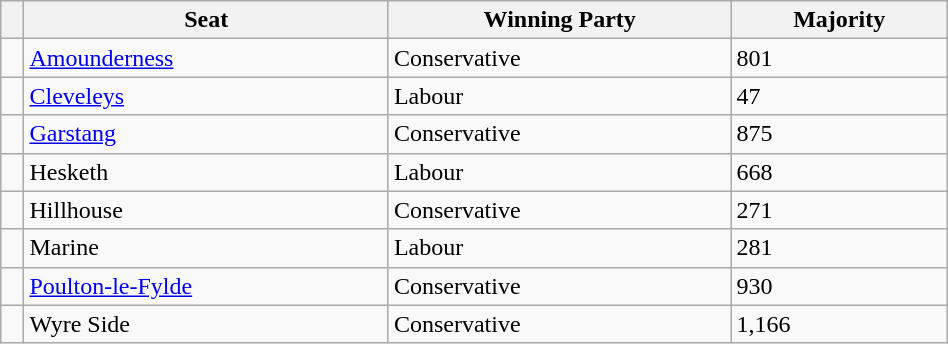<table class="wikitable" style="right; width:50%">
<tr>
<th></th>
<th>Seat</th>
<th>Winning Party</th>
<th>Majority</th>
</tr>
<tr>
<td></td>
<td><a href='#'>Amounderness</a></td>
<td>Conservative</td>
<td>801</td>
</tr>
<tr>
<td></td>
<td><a href='#'>Cleveleys</a></td>
<td>Labour</td>
<td>47</td>
</tr>
<tr>
<td></td>
<td><a href='#'>Garstang</a></td>
<td>Conservative</td>
<td>875</td>
</tr>
<tr>
<td></td>
<td>Hesketh</td>
<td>Labour</td>
<td>668</td>
</tr>
<tr>
<td></td>
<td>Hillhouse</td>
<td>Conservative</td>
<td>271</td>
</tr>
<tr>
<td></td>
<td>Marine</td>
<td>Labour</td>
<td>281</td>
</tr>
<tr>
<td></td>
<td><a href='#'>Poulton-le-Fylde</a></td>
<td>Conservative</td>
<td>930</td>
</tr>
<tr>
<td></td>
<td>Wyre Side</td>
<td>Conservative</td>
<td>1,166</td>
</tr>
</table>
